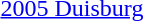<table>
<tr>
<td><a href='#'>2005 Duisburg</a></td>
<td></td>
<td></td>
<td></td>
</tr>
</table>
